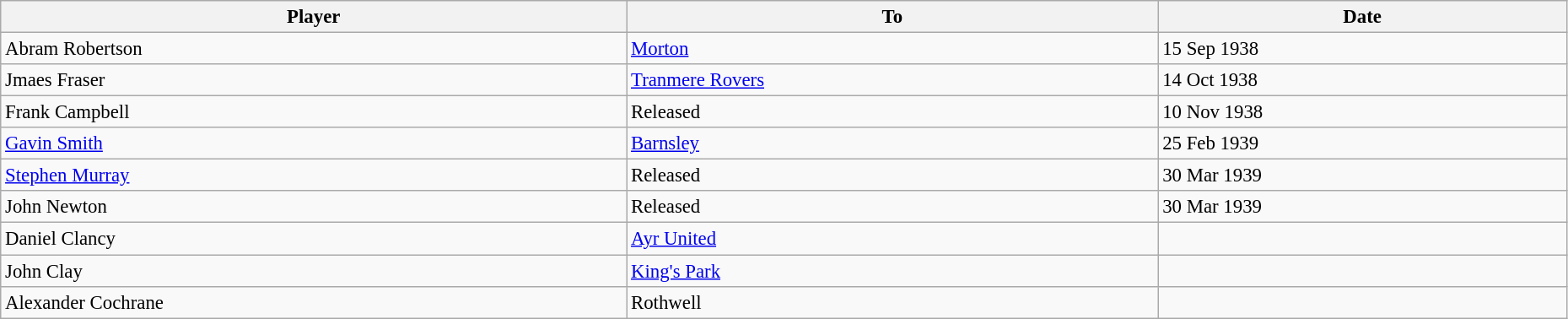<table class="wikitable" style="text-align:center; font-size:95%;width:98%; text-align:left">
<tr>
<th>Player</th>
<th>To</th>
<th>Date</th>
</tr>
<tr>
<td> Abram Robertson</td>
<td> <a href='#'>Morton</a></td>
<td>15 Sep 1938</td>
</tr>
<tr>
<td> Jmaes Fraser</td>
<td> <a href='#'>Tranmere Rovers</a></td>
<td>14 Oct 1938</td>
</tr>
<tr>
<td> Frank Campbell</td>
<td> Released</td>
<td>10 Nov 1938</td>
</tr>
<tr>
<td> <a href='#'>Gavin Smith</a></td>
<td> <a href='#'>Barnsley</a></td>
<td>25 Feb 1939</td>
</tr>
<tr>
<td> <a href='#'>Stephen Murray</a></td>
<td> Released</td>
<td>30 Mar 1939</td>
</tr>
<tr>
<td> John Newton</td>
<td> Released</td>
<td>30 Mar 1939</td>
</tr>
<tr>
<td> Daniel Clancy</td>
<td> <a href='#'>Ayr United</a></td>
<td></td>
</tr>
<tr>
<td> John Clay</td>
<td> <a href='#'>King's Park</a></td>
<td></td>
</tr>
<tr>
<td> Alexander Cochrane</td>
<td> Rothwell</td>
<td></td>
</tr>
</table>
